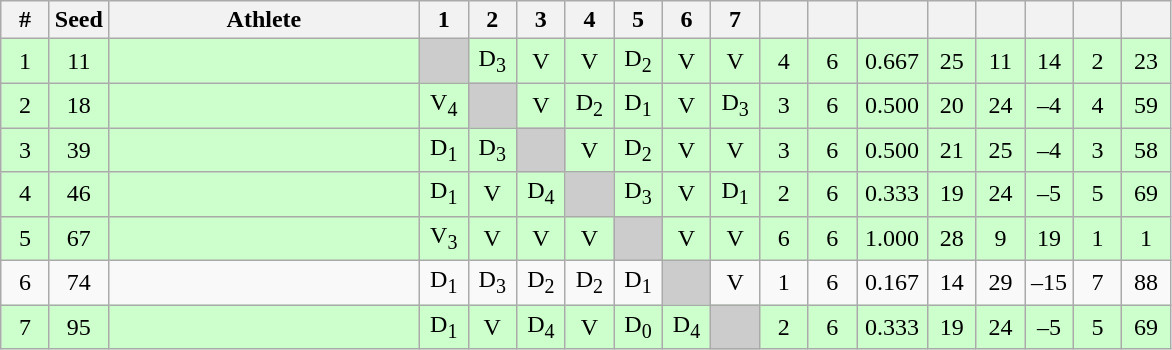<table class="wikitable" style="text-align:center">
<tr>
<th width="25">#</th>
<th width="25">Seed</th>
<th width="200">Athlete</th>
<th width="25">1</th>
<th width="25">2</th>
<th width="25">3</th>
<th width="25">4</th>
<th width="25">5</th>
<th width="25">6</th>
<th width="25">7</th>
<th width="25"></th>
<th width="25"></th>
<th width="40"></th>
<th width="25"></th>
<th width="25"></th>
<th width="25"></th>
<th width="25"></th>
<th width="25"></th>
</tr>
<tr bgcolor="ccffcc">
<td>1</td>
<td>11</td>
<td align=left></td>
<td bgcolor="#cccccc"></td>
<td>D<sub>3</sub></td>
<td>V</td>
<td>V</td>
<td>D<sub>2</sub></td>
<td>V</td>
<td>V</td>
<td>4</td>
<td>6</td>
<td>0.667</td>
<td>25</td>
<td>11</td>
<td>14</td>
<td>2</td>
<td>23</td>
</tr>
<tr bgcolor="ccffcc">
<td>2</td>
<td>18</td>
<td align=left></td>
<td>V<sub>4</sub></td>
<td bgcolor="#cccccc"></td>
<td>V</td>
<td>D<sub>2</sub></td>
<td>D<sub>1</sub></td>
<td>V</td>
<td>D<sub>3</sub></td>
<td>3</td>
<td>6</td>
<td>0.500</td>
<td>20</td>
<td>24</td>
<td>–4</td>
<td>4</td>
<td>59</td>
</tr>
<tr bgcolor="ccffcc">
<td>3</td>
<td>39</td>
<td align=left></td>
<td>D<sub>1</sub></td>
<td>D<sub>3</sub></td>
<td bgcolor="#cccccc"></td>
<td>V</td>
<td>D<sub>2</sub></td>
<td>V</td>
<td>V</td>
<td>3</td>
<td>6</td>
<td>0.500</td>
<td>21</td>
<td>25</td>
<td>–4</td>
<td>3</td>
<td>58</td>
</tr>
<tr bgcolor="ccffcc">
<td>4</td>
<td>46</td>
<td align=left></td>
<td>D<sub>1</sub></td>
<td>V</td>
<td>D<sub>4</sub></td>
<td bgcolor="#cccccc"></td>
<td>D<sub>3</sub></td>
<td>V</td>
<td>D<sub>1</sub></td>
<td>2</td>
<td>6</td>
<td>0.333</td>
<td>19</td>
<td>24</td>
<td>–5</td>
<td>5</td>
<td>69</td>
</tr>
<tr bgcolor="ccffcc">
<td>5</td>
<td>67</td>
<td align=left></td>
<td>V<sub>3</sub></td>
<td>V</td>
<td>V</td>
<td>V</td>
<td bgcolor="#cccccc"></td>
<td>V</td>
<td>V</td>
<td>6</td>
<td>6</td>
<td>1.000</td>
<td>28</td>
<td>9</td>
<td>19</td>
<td>1</td>
<td>1</td>
</tr>
<tr>
<td>6</td>
<td>74</td>
<td align=left></td>
<td>D<sub>1</sub></td>
<td>D<sub>3</sub></td>
<td>D<sub>2</sub></td>
<td>D<sub>2</sub></td>
<td>D<sub>1</sub></td>
<td bgcolor="#cccccc"></td>
<td>V</td>
<td>1</td>
<td>6</td>
<td>0.167</td>
<td>14</td>
<td>29</td>
<td>–15</td>
<td>7</td>
<td>88</td>
</tr>
<tr bgcolor="ccffcc">
<td>7</td>
<td>95</td>
<td align=left></td>
<td>D<sub>1</sub></td>
<td>V</td>
<td>D<sub>4</sub></td>
<td>V</td>
<td>D<sub>0</sub></td>
<td>D<sub>4</sub></td>
<td bgcolor="#cccccc"></td>
<td>2</td>
<td>6</td>
<td>0.333</td>
<td>19</td>
<td>24</td>
<td>–5</td>
<td>5</td>
<td>69</td>
</tr>
</table>
